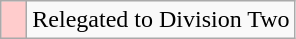<table class="wikitable">
<tr>
<td width=10px bgcolor="#ffcccc"></td>
<td>Relegated to Division Two</td>
</tr>
</table>
